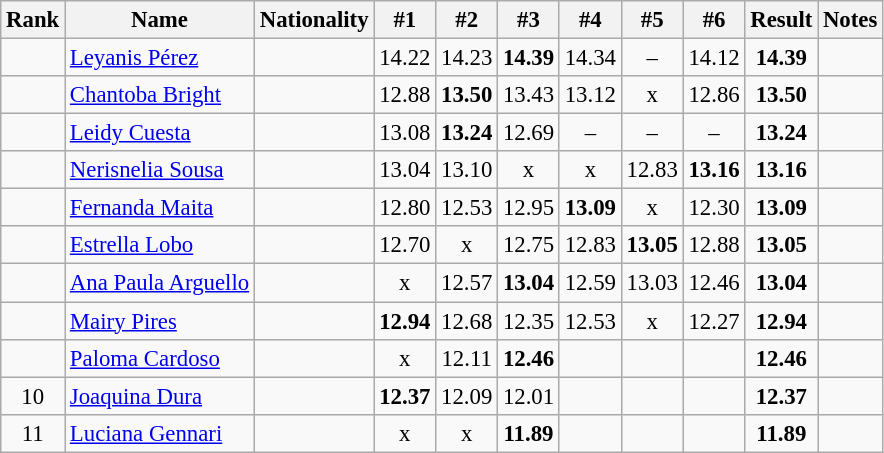<table class="wikitable sortable" style="text-align:center;font-size:95%">
<tr>
<th>Rank</th>
<th>Name</th>
<th>Nationality</th>
<th>#1</th>
<th>#2</th>
<th>#3</th>
<th>#4</th>
<th>#5</th>
<th>#6</th>
<th>Result</th>
<th>Notes</th>
</tr>
<tr>
<td></td>
<td align=left><a href='#'>Leyanis Pérez</a></td>
<td align=left></td>
<td>14.22</td>
<td>14.23</td>
<td><strong>14.39</strong></td>
<td>14.34</td>
<td>–</td>
<td>14.12</td>
<td><strong>14.39</strong></td>
<td></td>
</tr>
<tr>
<td></td>
<td align=left><a href='#'>Chantoba Bright</a></td>
<td align=left></td>
<td>12.88</td>
<td><strong>13.50</strong></td>
<td>13.43</td>
<td>13.12</td>
<td>x</td>
<td>12.86</td>
<td><strong>13.50</strong></td>
<td></td>
</tr>
<tr>
<td></td>
<td align=left><a href='#'>Leidy Cuesta</a></td>
<td align=left></td>
<td>13.08</td>
<td><strong>13.24</strong></td>
<td>12.69</td>
<td>–</td>
<td>–</td>
<td>–</td>
<td><strong>13.24</strong></td>
<td></td>
</tr>
<tr>
<td></td>
<td align=left><a href='#'>Nerisnelia Sousa</a></td>
<td align=left></td>
<td>13.04</td>
<td>13.10</td>
<td>x</td>
<td>x</td>
<td>12.83</td>
<td><strong>13.16</strong></td>
<td><strong>13.16</strong></td>
<td></td>
</tr>
<tr>
<td></td>
<td align=left><a href='#'>Fernanda Maita</a></td>
<td align=left></td>
<td>12.80</td>
<td>12.53</td>
<td>12.95</td>
<td><strong>13.09</strong></td>
<td>x</td>
<td>12.30</td>
<td><strong>13.09</strong></td>
<td></td>
</tr>
<tr>
<td></td>
<td align=left><a href='#'>Estrella Lobo</a></td>
<td align=left></td>
<td>12.70</td>
<td>x</td>
<td>12.75</td>
<td>12.83</td>
<td><strong>13.05</strong></td>
<td>12.88</td>
<td><strong>13.05</strong></td>
<td></td>
</tr>
<tr>
<td></td>
<td align=left><a href='#'>Ana Paula Arguello</a></td>
<td align=left></td>
<td>x</td>
<td>12.57</td>
<td><strong>13.04</strong></td>
<td>12.59</td>
<td>13.03</td>
<td>12.46</td>
<td><strong>13.04</strong></td>
<td></td>
</tr>
<tr>
<td></td>
<td align=left><a href='#'>Mairy Pires</a></td>
<td align=left></td>
<td><strong>12.94</strong></td>
<td>12.68</td>
<td>12.35</td>
<td>12.53</td>
<td>x</td>
<td>12.27</td>
<td><strong>12.94</strong></td>
<td></td>
</tr>
<tr>
<td></td>
<td align=left><a href='#'>Paloma Cardoso</a></td>
<td align=left></td>
<td>x</td>
<td>12.11</td>
<td><strong>12.46</strong></td>
<td></td>
<td></td>
<td></td>
<td><strong>12.46</strong></td>
<td></td>
</tr>
<tr>
<td>10</td>
<td align=left><a href='#'>Joaquina Dura</a></td>
<td align=left></td>
<td><strong>12.37</strong></td>
<td>12.09</td>
<td>12.01</td>
<td></td>
<td></td>
<td></td>
<td><strong>12.37</strong></td>
<td></td>
</tr>
<tr>
<td>11</td>
<td align=left><a href='#'>Luciana Gennari</a></td>
<td align=left></td>
<td>x</td>
<td>x</td>
<td><strong>11.89</strong></td>
<td></td>
<td></td>
<td></td>
<td><strong>11.89</strong></td>
<td></td>
</tr>
</table>
